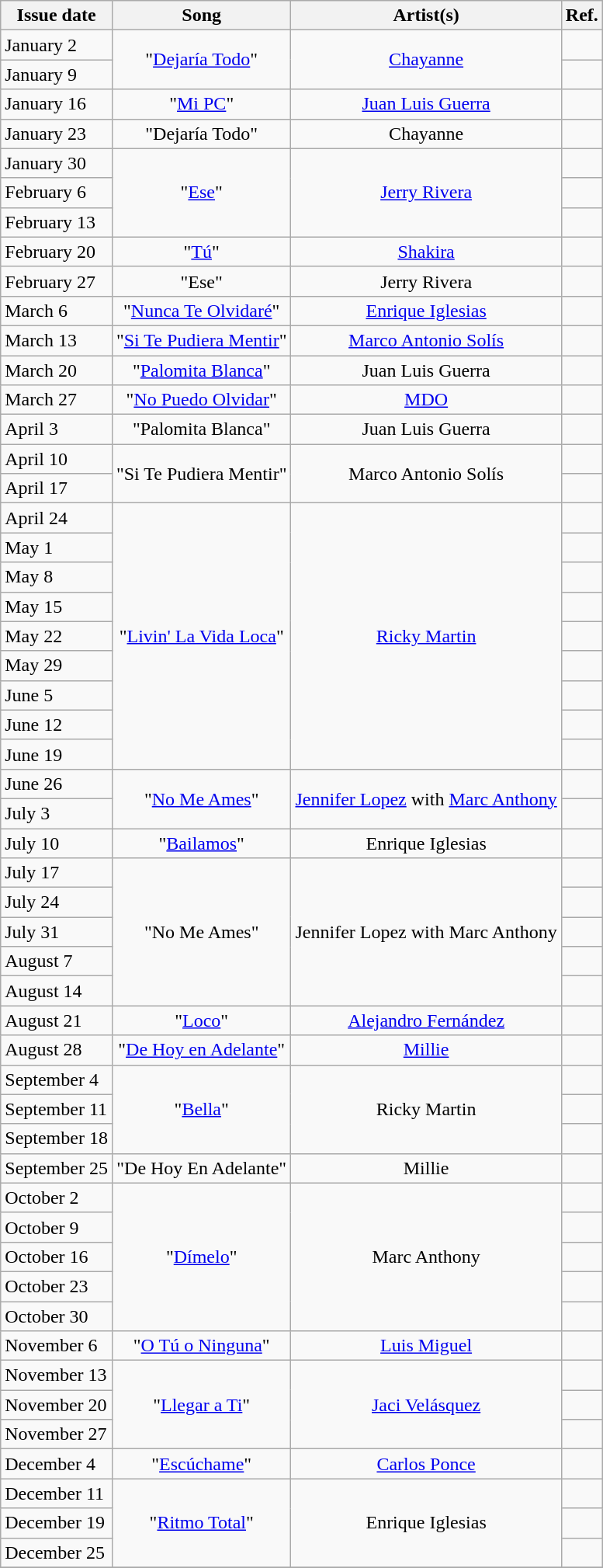<table class="wikitable sortable">
<tr>
<th style="text-align: center;">Issue date</th>
<th style="text-align: center;">Song</th>
<th style="text-align: center;">Artist(s)</th>
<th style="text-align: center;">Ref.</th>
</tr>
<tr>
<td>January 2</td>
<td style="text-align: center;" rowspan="2">"<a href='#'>Dejaría Todo</a>"</td>
<td style="text-align: center;" rowspan="2"><a href='#'>Chayanne</a></td>
<td style="text-align: center;"></td>
</tr>
<tr>
<td>January 9</td>
<td style="text-align: center;"></td>
</tr>
<tr>
<td>January 16</td>
<td style="text-align: center;">"<a href='#'>Mi PC</a>"</td>
<td style="text-align: center;"><a href='#'>Juan Luis Guerra</a></td>
<td style="text-align: center;"></td>
</tr>
<tr>
<td>January 23</td>
<td style="text-align: center;">"Dejaría Todo"</td>
<td style="text-align: center;">Chayanne</td>
<td style="text-align: center;"></td>
</tr>
<tr>
<td>January 30</td>
<td style="text-align: center;" rowspan="3">"<a href='#'>Ese</a>"</td>
<td style="text-align: center;" rowspan="3"><a href='#'>Jerry Rivera</a></td>
<td style="text-align: center;"></td>
</tr>
<tr>
<td>February 6</td>
<td style="text-align: center;"></td>
</tr>
<tr>
<td>February 13</td>
<td style="text-align: center;"></td>
</tr>
<tr>
<td>February 20</td>
<td style="text-align: center;">"<a href='#'>Tú</a>"</td>
<td style="text-align: center;"><a href='#'>Shakira</a></td>
<td style="text-align: center;"></td>
</tr>
<tr>
<td>February 27</td>
<td style="text-align: center;">"Ese"</td>
<td style="text-align: center;">Jerry Rivera</td>
<td style="text-align: center;"></td>
</tr>
<tr>
<td>March 6</td>
<td style="text-align: center;">"<a href='#'>Nunca Te Olvidaré</a>"</td>
<td style="text-align: center;"><a href='#'>Enrique Iglesias</a></td>
<td style="text-align: center;"></td>
</tr>
<tr>
<td>March 13</td>
<td style="text-align: center;">"<a href='#'>Si Te Pudiera Mentir</a>"</td>
<td style="text-align: center;"><a href='#'>Marco Antonio Solís</a></td>
<td style="text-align: center;"></td>
</tr>
<tr>
<td>March 20</td>
<td style="text-align: center;">"<a href='#'>Palomita Blanca</a>"</td>
<td style="text-align: center;">Juan Luis Guerra</td>
<td style="text-align: center;"></td>
</tr>
<tr>
<td>March 27</td>
<td style="text-align: center;">"<a href='#'>No Puedo Olvidar</a>"</td>
<td style="text-align: center;"><a href='#'>MDO</a></td>
<td style="text-align: center;"></td>
</tr>
<tr>
<td>April 3</td>
<td style="text-align: center;">"Palomita Blanca"</td>
<td style="text-align: center;">Juan Luis Guerra</td>
<td style="text-align: center;"></td>
</tr>
<tr>
<td>April 10</td>
<td style="text-align: center;" rowspan="2">"Si Te Pudiera Mentir"</td>
<td style="text-align: center;" rowspan="2">Marco Antonio Solís</td>
<td style="text-align: center;"></td>
</tr>
<tr>
<td>April 17</td>
<td style="text-align: center;"></td>
</tr>
<tr>
<td>April 24</td>
<td style="text-align: center;" rowspan="9">"<a href='#'>Livin' La Vida Loca</a>"</td>
<td style="text-align: center;" rowspan="9"><a href='#'>Ricky Martin</a></td>
<td style="text-align: center;"></td>
</tr>
<tr>
<td>May 1</td>
<td style="text-align: center;"></td>
</tr>
<tr>
<td>May 8</td>
<td style="text-align: center;"></td>
</tr>
<tr>
<td>May 15</td>
<td style="text-align: center;"></td>
</tr>
<tr>
<td>May 22</td>
<td style="text-align: center;"></td>
</tr>
<tr>
<td>May 29</td>
<td style="text-align: center;"></td>
</tr>
<tr>
<td>June 5</td>
<td style="text-align: center;"></td>
</tr>
<tr>
<td>June 12</td>
<td style="text-align: center;"></td>
</tr>
<tr>
<td>June 19</td>
<td style="text-align: center;"></td>
</tr>
<tr>
<td>June 26</td>
<td style="text-align: center;" rowspan="2">"<a href='#'>No Me Ames</a>"</td>
<td style="text-align: center;" rowspan="2"><a href='#'>Jennifer Lopez</a> with <a href='#'>Marc Anthony</a></td>
<td style="text-align: center;"></td>
</tr>
<tr>
<td>July 3</td>
<td style="text-align: center;"></td>
</tr>
<tr>
<td>July 10</td>
<td style="text-align: center;">"<a href='#'>Bailamos</a>"</td>
<td style="text-align: center;">Enrique Iglesias</td>
<td style="text-align: center;"></td>
</tr>
<tr>
<td>July 17</td>
<td style="text-align: center;" rowspan="5">"No Me Ames"</td>
<td style="text-align: center;" rowspan="5">Jennifer Lopez with Marc Anthony</td>
<td style="text-align: center;"></td>
</tr>
<tr>
<td>July 24</td>
<td style="text-align: center;"></td>
</tr>
<tr>
<td>July 31</td>
<td style="text-align: center;"></td>
</tr>
<tr>
<td>August 7</td>
<td style="text-align: center;"></td>
</tr>
<tr>
<td>August 14</td>
<td style="text-align: center;"></td>
</tr>
<tr>
<td>August 21</td>
<td style="text-align: center;">"<a href='#'>Loco</a>"</td>
<td style="text-align: center;"><a href='#'>Alejandro Fernández</a></td>
<td style="text-align: center;"></td>
</tr>
<tr>
<td>August 28</td>
<td style="text-align: center;">"<a href='#'>De Hoy en Adelante</a>"</td>
<td style="text-align: center;"><a href='#'>Millie</a></td>
<td style="text-align: center;"></td>
</tr>
<tr>
<td>September 4</td>
<td style="text-align: center;" rowspan="3">"<a href='#'>Bella</a>"</td>
<td style="text-align: center;" rowspan="3">Ricky Martin</td>
<td style="text-align: center;"></td>
</tr>
<tr>
<td>September 11</td>
<td style="text-align: center;"></td>
</tr>
<tr>
<td>September 18</td>
<td style="text-align: center;"></td>
</tr>
<tr>
<td>September 25</td>
<td style="text-align: center;">"De Hoy En Adelante"</td>
<td style="text-align: center;">Millie</td>
<td style="text-align: center;"></td>
</tr>
<tr>
<td>October 2</td>
<td style="text-align: center;" rowspan="5">"<a href='#'>Dímelo</a>"</td>
<td style="text-align: center;" rowspan="5">Marc Anthony</td>
<td style="text-align: center;"></td>
</tr>
<tr>
<td>October 9</td>
<td style="text-align: center;"></td>
</tr>
<tr>
<td>October 16</td>
<td style="text-align: center;"></td>
</tr>
<tr>
<td>October 23</td>
<td style="text-align: center;"></td>
</tr>
<tr>
<td>October 30</td>
<td style="text-align: center;"></td>
</tr>
<tr>
<td>November 6</td>
<td style="text-align: center;">"<a href='#'>O Tú o Ninguna</a>"</td>
<td style="text-align: center;"><a href='#'>Luis Miguel</a></td>
<td style="text-align: center;"></td>
</tr>
<tr>
<td>November 13</td>
<td style="text-align: center;" rowspan="3">"<a href='#'>Llegar a Ti</a>"</td>
<td style="text-align: center;" rowspan="3"><a href='#'>Jaci Velásquez</a></td>
<td style="text-align: center;"></td>
</tr>
<tr>
<td>November 20</td>
<td style="text-align: center;"></td>
</tr>
<tr>
<td>November 27</td>
<td style="text-align: center;"></td>
</tr>
<tr>
<td>December 4</td>
<td style="text-align: center;">"<a href='#'>Escúchame</a>"</td>
<td style="text-align: center;"><a href='#'>Carlos Ponce</a></td>
<td style="text-align: center;"></td>
</tr>
<tr>
<td>December 11</td>
<td style="text-align: center;" rowspan="3">"<a href='#'>Ritmo Total</a>"</td>
<td style="text-align: center;" rowspan="3">Enrique Iglesias</td>
<td style="text-align: center;"></td>
</tr>
<tr>
<td>December 19</td>
<td style="text-align: center;"></td>
</tr>
<tr>
<td>December 25</td>
<td style="text-align: center;"></td>
</tr>
<tr>
</tr>
</table>
